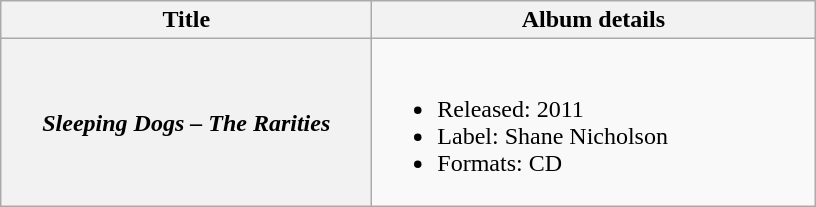<table class="wikitable plainrowheaders">
<tr>
<th scope="col" style="width:15em;">Title</th>
<th scope="col" style="width:18em;">Album details</th>
</tr>
<tr>
<th scope="row"><em>Sleeping Dogs – The Rarities</em></th>
<td><br><ul><li>Released: 2011</li><li>Label: Shane Nicholson</li><li>Formats: CD</li></ul></td>
</tr>
</table>
